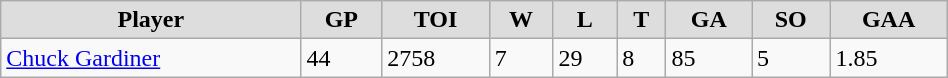<table class="wikitable" width="50%">
<tr align="center"  bgcolor="#dddddd">
<td><strong>Player</strong></td>
<td><strong>GP</strong></td>
<td><strong>TOI</strong></td>
<td><strong>W</strong></td>
<td><strong>L</strong></td>
<td><strong>T</strong></td>
<td><strong>GA</strong></td>
<td><strong>SO</strong></td>
<td><strong>GAA</strong></td>
</tr>
<tr>
<td><a href='#'>Chuck Gardiner</a></td>
<td>44</td>
<td>2758</td>
<td>7</td>
<td>29</td>
<td>8</td>
<td>85</td>
<td>5</td>
<td>1.85</td>
</tr>
</table>
